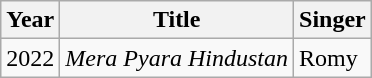<table class="wikitable sortable">
<tr>
<th>Year</th>
<th>Title</th>
<th>Singer</th>
</tr>
<tr>
<td>2022</td>
<td><em>Mera Pyara Hindustan</em></td>
<td>Romy</td>
</tr>
</table>
